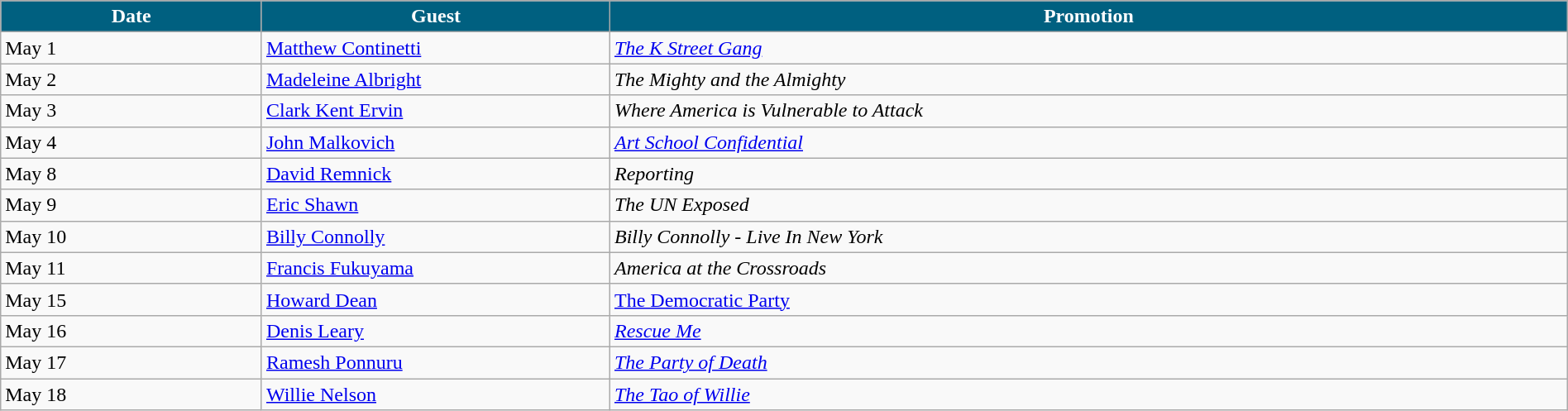<table class="wikitable" width="100%">
<tr bgcolor="#CCCCCC">
<th width="15%" style="background:#006080; color:#FFFFFF">Date</th>
<th width="20%" style="background:#006080; color:#FFFFFF">Guest</th>
<th width="55%" style="background:#006080; color:#FFFFFF">Promotion</th>
</tr>
<tr>
<td>May 1</td>
<td><a href='#'>Matthew Continetti</a></td>
<td><em><a href='#'>The K Street Gang</a></em></td>
</tr>
<tr>
<td>May 2</td>
<td><a href='#'>Madeleine Albright</a></td>
<td><em>The Mighty and the Almighty</em></td>
</tr>
<tr>
<td>May 3</td>
<td><a href='#'>Clark Kent Ervin</a></td>
<td><em>Where America is Vulnerable to Attack</em></td>
</tr>
<tr>
<td>May 4</td>
<td><a href='#'>John Malkovich</a></td>
<td><em><a href='#'>Art School Confidential</a></em></td>
</tr>
<tr>
<td>May 8</td>
<td><a href='#'>David Remnick</a></td>
<td><em>Reporting</em></td>
</tr>
<tr>
<td>May 9</td>
<td><a href='#'>Eric Shawn</a></td>
<td><em>The UN Exposed</em></td>
</tr>
<tr>
<td>May 10</td>
<td><a href='#'>Billy Connolly</a></td>
<td><em>Billy Connolly - Live In New York</em></td>
</tr>
<tr>
<td>May 11</td>
<td><a href='#'>Francis Fukuyama</a></td>
<td><em>America at the Crossroads</em></td>
</tr>
<tr>
<td>May 15</td>
<td><a href='#'>Howard Dean</a></td>
<td><a href='#'>The Democratic Party</a></td>
</tr>
<tr>
<td>May 16</td>
<td><a href='#'>Denis Leary</a></td>
<td><em><a href='#'>Rescue Me</a></em></td>
</tr>
<tr>
<td>May 17</td>
<td><a href='#'>Ramesh Ponnuru</a></td>
<td><em><a href='#'>The Party of Death</a></em></td>
</tr>
<tr>
<td>May 18</td>
<td><a href='#'>Willie Nelson</a></td>
<td><em><a href='#'>The Tao of Willie</a></em></td>
</tr>
</table>
